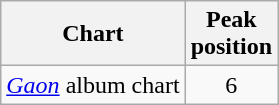<table class="wikitable sortable">
<tr>
<th>Chart</th>
<th>Peak<br>position</th>
</tr>
<tr>
<td><em><a href='#'>Gaon</a></em> album chart</td>
<td align="center">6</td>
</tr>
</table>
